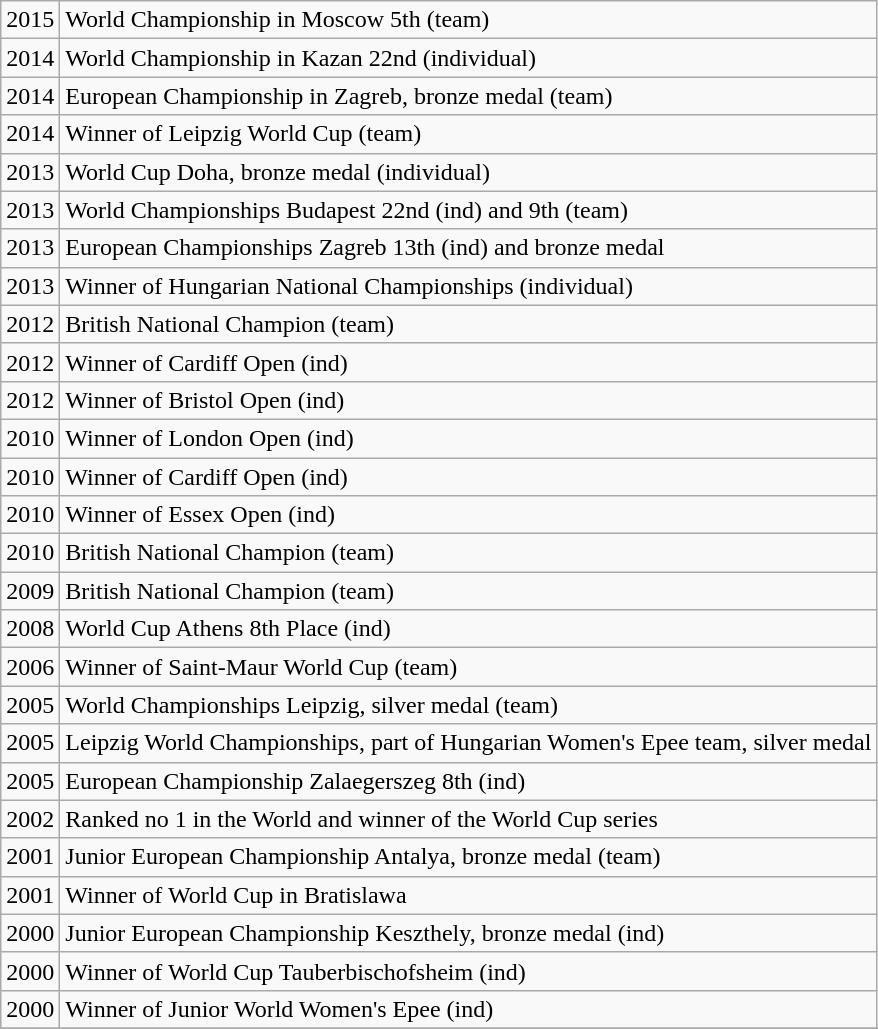<table class="wikitable">
<tr>
<td>2015</td>
<td>World Championship in Moscow 5th (team)</td>
</tr>
<tr>
<td>2014</td>
<td>World Championship in Kazan 22nd (individual)</td>
</tr>
<tr>
<td>2014</td>
<td>European Championship in Zagreb, bronze medal (team)</td>
</tr>
<tr>
<td>2014</td>
<td>Winner of Leipzig World Cup (team)</td>
</tr>
<tr>
<td>2013</td>
<td>World Cup Doha, bronze medal (individual)</td>
</tr>
<tr>
<td>2013</td>
<td>World Championships Budapest 22nd (ind) and 9th (team)</td>
</tr>
<tr>
<td>2013</td>
<td>European Championships Zagreb 13th (ind) and bronze medal</td>
</tr>
<tr>
<td>2013</td>
<td>Winner of Hungarian National Championships (individual)</td>
</tr>
<tr>
<td>2012</td>
<td>British National Champion (team)</td>
</tr>
<tr>
<td>2012</td>
<td>Winner of Cardiff Open (ind)</td>
</tr>
<tr>
<td>2012</td>
<td>Winner of Bristol Open (ind)</td>
</tr>
<tr>
<td>2010</td>
<td>Winner of London Open (ind)</td>
</tr>
<tr>
<td>2010</td>
<td>Winner of Cardiff Open (ind)</td>
</tr>
<tr>
<td>2010</td>
<td>Winner of Essex Open (ind)</td>
</tr>
<tr>
<td>2010</td>
<td>British National Champion (team)</td>
</tr>
<tr>
<td>2009</td>
<td>British National Champion (team)</td>
</tr>
<tr>
<td>2008</td>
<td>World Cup Athens 8th Place (ind)</td>
</tr>
<tr>
<td>2006</td>
<td>Winner of Saint-Maur World Cup (team)</td>
</tr>
<tr>
<td>2005</td>
<td>World Championships Leipzig, silver medal (team)</td>
</tr>
<tr>
<td>2005</td>
<td>Leipzig World Championships, part of Hungarian Women's Epee team, silver medal</td>
</tr>
<tr>
<td>2005</td>
<td>European Championship Zalaegerszeg 8th (ind)</td>
</tr>
<tr>
<td>2002</td>
<td>Ranked no 1 in the World and winner of the World Cup series</td>
</tr>
<tr>
<td>2001</td>
<td>Junior European Championship Antalya, bronze medal (team)</td>
</tr>
<tr>
<td>2001</td>
<td>Winner of World Cup in Bratislawa</td>
</tr>
<tr>
<td>2000</td>
<td>Junior European Championship Keszthely, bronze medal (ind)</td>
</tr>
<tr>
<td>2000</td>
<td>Winner of World Cup Tauberbischofsheim (ind)</td>
</tr>
<tr>
<td>2000</td>
<td>Winner of Junior World Women's Epee (ind)</td>
</tr>
<tr>
</tr>
</table>
